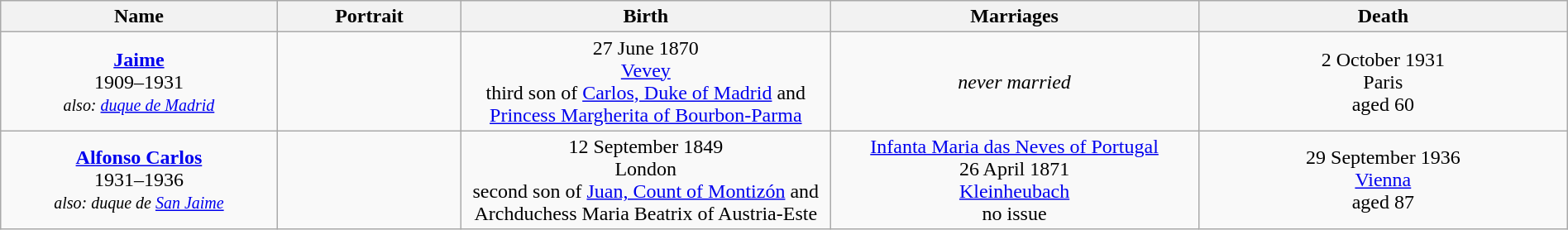<table style="text-align:center; width:100%" class="wikitable">
<tr>
<th style="width:15%;">Name</th>
<th style="width:10%;">Portrait</th>
<th style="width:20%;">Birth</th>
<th style="width:20%;">Marriages</th>
<th style="width:20%;">Death</th>
</tr>
<tr>
<td width=auto><strong><a href='#'>Jaime</a></strong><br>1909–1931<br><em><small>also: <a href='#'>duque de Madrid</a></small></em></td>
<td></td>
<td>27 June 1870<br><a href='#'>Vevey</a><br>third son of <a href='#'>Carlos, Duke of Madrid</a> and <a href='#'>Princess Margherita of Bourbon-Parma</a></td>
<td><em>never married</em></td>
<td>2 October 1931<br>Paris<br>aged 60</td>
</tr>
<tr>
<td width=auto><strong><a href='#'>Alfonso Carlos</a></strong><br>1931–1936<br><em><small>also: duque de <a href='#'>San Jaime</a></small></em></td>
<td></td>
<td>12 September 1849<br>London<br>second son of <a href='#'>Juan, Count of Montizón</a> and Archduchess Maria Beatrix of Austria-Este</td>
<td><a href='#'>Infanta Maria das Neves of Portugal</a><br>26 April 1871<br><a href='#'>Kleinheubach</a><br>no issue</td>
<td>29 September 1936<br><a href='#'>Vienna</a><br>aged 87</td>
</tr>
</table>
